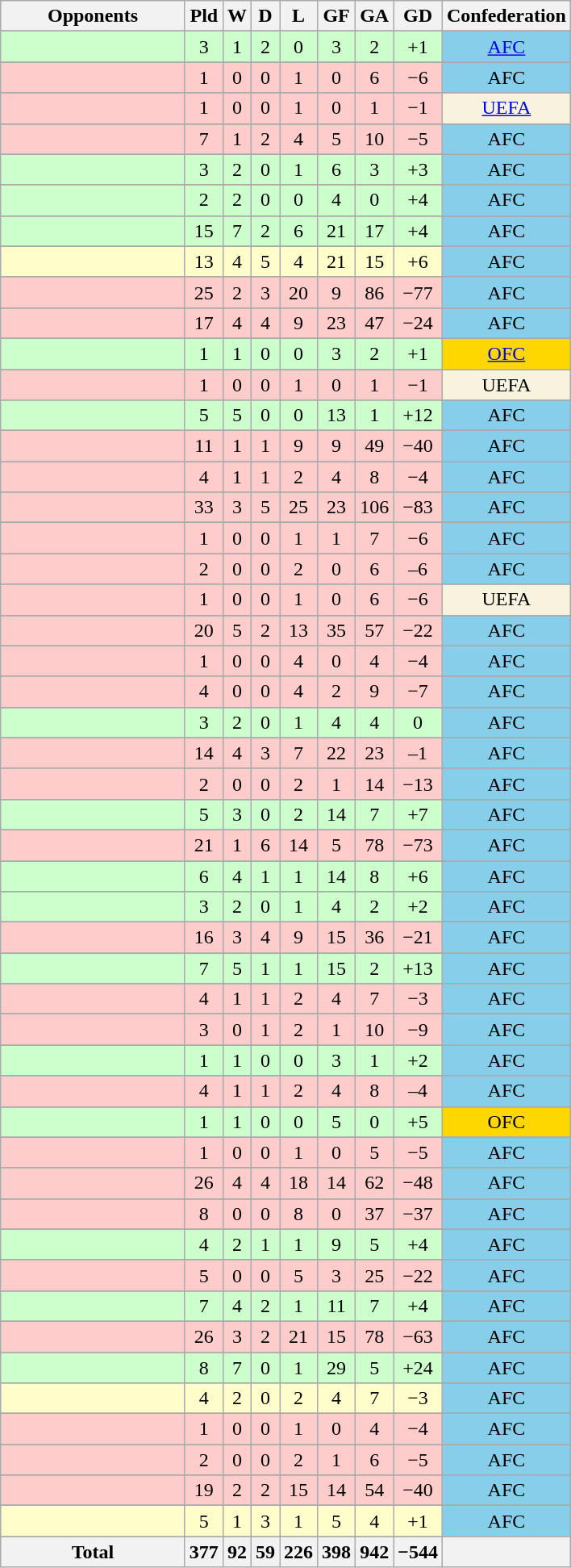<table class="wikitable sortable" style="text-align: center; font-size: 100%">
<tr style="color:black;">
<th style="width:145px;">Opponents</th>
<th style="width:1px;">Pld</th>
<th style="width:1px;">W</th>
<th style="width:1px;">D</th>
<th style="width:1px;">L</th>
<th style="width:1px;">GF</th>
<th style="width:1px;">GA</th>
<th style="width:1px;">GD</th>
<th style="width:1px;">Confederation</th>
</tr>
<tr>
</tr>
<tr>
</tr>
<tr bgcolor=CCFFCC>
<td style="text-align:left;"></td>
<td>3</td>
<td>1</td>
<td>2</td>
<td>0</td>
<td>3</td>
<td>2</td>
<td>+1</td>
<td bgcolor=#87CEEB><a href='#'>AFC</a></td>
</tr>
<tr>
</tr>
<tr bgcolor=FFCCCC>
<td style="text-align:left;"></td>
<td>1</td>
<td>0</td>
<td>0</td>
<td>1</td>
<td>0</td>
<td>6</td>
<td>−6</td>
<td bgcolor=#87CEEB>AFC</td>
</tr>
<tr>
</tr>
<tr bgcolor=FFCCCC>
<td style="text-align:left;"></td>
<td>1</td>
<td>0</td>
<td>0</td>
<td>1</td>
<td>0</td>
<td>1</td>
<td>−1</td>
<td bgcolor=#F7F3DE><a href='#'>UEFA</a></td>
</tr>
<tr>
</tr>
<tr bgcolor=FFCCCC>
<td style="text-align:left;"></td>
<td>7</td>
<td>1</td>
<td>2</td>
<td>4</td>
<td>5</td>
<td>10</td>
<td>−5</td>
<td bgcolor=#87CEEB>AFC</td>
</tr>
<tr>
</tr>
<tr bgcolor=CCFFCC>
<td style="text-align:left;"></td>
<td>3</td>
<td>2</td>
<td>0</td>
<td>1</td>
<td>6</td>
<td>3</td>
<td>+3</td>
<td bgcolor=#87CEEB>AFC</td>
</tr>
<tr>
</tr>
<tr bgcolor=CCFFCC>
<td style="text-align:left;"></td>
<td>2</td>
<td>2</td>
<td>0</td>
<td>0</td>
<td>4</td>
<td>0</td>
<td>+4</td>
<td bgcolor=#87CEEB>AFC</td>
</tr>
<tr>
</tr>
<tr bgcolor=ccFFCC>
<td style="text-align:left;"></td>
<td>15</td>
<td>7</td>
<td>2</td>
<td>6</td>
<td>21</td>
<td>17</td>
<td>+4</td>
<td bgcolor=#87CEEB>AFC</td>
</tr>
<tr>
</tr>
<tr bgcolor=FFFFCC>
<td style="text-align:left;"></td>
<td>13</td>
<td>4</td>
<td>5</td>
<td>4</td>
<td>21</td>
<td>15</td>
<td>+6</td>
<td bgcolor="#87CEEB">AFC</td>
</tr>
<tr>
</tr>
<tr bgcolor=FFCCCC>
<td style="text-align:left;"></td>
<td>25</td>
<td>2</td>
<td>3</td>
<td>20</td>
<td>9</td>
<td>86</td>
<td>−77</td>
<td bgcolor="#87CEEB">AFC</td>
</tr>
<tr>
</tr>
<tr bgcolor=FFCCCC>
<td style="text-align:left;"></td>
<td>17</td>
<td>4</td>
<td>4</td>
<td>9</td>
<td>23</td>
<td>47</td>
<td>−24</td>
<td bgcolor="#87CEEB">AFC</td>
</tr>
<tr>
</tr>
<tr bgcolor=CCFFCC>
<td style="text-align:left;"></td>
<td>1</td>
<td>1</td>
<td>0</td>
<td>0</td>
<td>3</td>
<td>2</td>
<td>+1</td>
<td bgcolor=#ffd700><a href='#'>OFC</a></td>
</tr>
<tr>
</tr>
<tr bgcolor=FFCCCC>
<td style="text-align:left;"></td>
<td>1</td>
<td>0</td>
<td>0</td>
<td>1</td>
<td>0</td>
<td>1</td>
<td>−1</td>
<td bgcolor=#F7F3DE>UEFA</td>
</tr>
<tr>
</tr>
<tr bgcolor=CCFFCC>
<td style="text-align:left;"></td>
<td>5</td>
<td>5</td>
<td>0</td>
<td>0</td>
<td>13</td>
<td>1</td>
<td>+12</td>
<td bgcolor="#87CEEB">AFC</td>
</tr>
<tr>
</tr>
<tr bgcolor=FFCCCC>
<td style="text-align:left;"></td>
<td>11</td>
<td>1</td>
<td>1</td>
<td>9</td>
<td>9</td>
<td>49</td>
<td>−40</td>
<td bgcolor="#87CEEB">AFC</td>
</tr>
<tr>
</tr>
<tr bgcolor=FFCCCC>
<td style="text-align:left;"></td>
<td>4</td>
<td>1</td>
<td>1</td>
<td>2</td>
<td>4</td>
<td>8</td>
<td>−4</td>
<td bgcolor=#87CEEB>AFC</td>
</tr>
<tr>
</tr>
<tr bgcolor=FFCCCC>
<td style="text-align:left;"></td>
<td>33</td>
<td>3</td>
<td>5</td>
<td>25</td>
<td>23</td>
<td>106</td>
<td>−83</td>
<td bgcolor="#87CEEB">AFC</td>
</tr>
<tr>
</tr>
<tr bgcolor=FFCCCC>
<td style="text-align:left;"></td>
<td>1</td>
<td>0</td>
<td>0</td>
<td>1</td>
<td>1</td>
<td>7</td>
<td>−6</td>
<td bgcolor=#87CEEB>AFC</td>
</tr>
<tr>
</tr>
<tr bgcolor=FFCCCC>
<td style="text-align:left;"></td>
<td>2</td>
<td>0</td>
<td>0</td>
<td>2</td>
<td>0</td>
<td>6</td>
<td>–6</td>
<td bgcolor=#87CEEB>AFC</td>
</tr>
<tr>
</tr>
<tr bgcolor=FFCCCC>
<td style="text-align:left;"></td>
<td>1</td>
<td>0</td>
<td>0</td>
<td>1</td>
<td>0</td>
<td>6</td>
<td>−6</td>
<td bgcolor=#F7F3DE>UEFA</td>
</tr>
<tr>
</tr>
<tr bgcolor=FFCCCC>
<td style="text-align:left;"></td>
<td>20</td>
<td>5</td>
<td>2</td>
<td>13</td>
<td>35</td>
<td>57</td>
<td>−22</td>
<td bgcolor="#87CEEB">AFC</td>
</tr>
<tr>
</tr>
<tr bgcolor=FFCCCC>
<td style="text-align:left;"></td>
<td>1</td>
<td>0</td>
<td>0</td>
<td>4</td>
<td>0</td>
<td>4</td>
<td>−4</td>
<td bgcolor=#87CEEB>AFC</td>
</tr>
<tr>
</tr>
<tr bgcolor=FFCCCC>
<td style="text-align:left;"></td>
<td>4</td>
<td>0</td>
<td>0</td>
<td>4</td>
<td>2</td>
<td>9</td>
<td>−7</td>
<td bgcolor=#87CEEB>AFC</td>
</tr>
<tr>
</tr>
<tr bgcolor=CCFFCC>
<td style="text-align:left;"></td>
<td>3</td>
<td>2</td>
<td>0</td>
<td>1</td>
<td>4</td>
<td>4</td>
<td>0</td>
<td bgcolor=#87CEEB>AFC</td>
</tr>
<tr>
</tr>
<tr bgcolor=FFCCCC>
<td style="text-align:left;"></td>
<td>14</td>
<td>4</td>
<td>3</td>
<td>7</td>
<td>22</td>
<td>23</td>
<td>–1</td>
<td bgcolor="#87CEEB">AFC</td>
</tr>
<tr>
</tr>
<tr bgcolor=FFCCCC>
<td style="text-align:left;"></td>
<td>2</td>
<td>0</td>
<td>0</td>
<td>2</td>
<td>1</td>
<td>14</td>
<td>−13</td>
<td bgcolor=#87CEEB>AFC</td>
</tr>
<tr>
</tr>
<tr bgcolor=CCFFCC>
<td style="text-align:left;"></td>
<td>5</td>
<td>3</td>
<td>0</td>
<td>2</td>
<td>14</td>
<td>7</td>
<td>+7</td>
<td bgcolor=#87CEEB>AFC</td>
</tr>
<tr>
</tr>
<tr bgcolor=FFCCCC>
<td style="text-align:left;"></td>
<td>21</td>
<td>1</td>
<td>6</td>
<td>14</td>
<td>5</td>
<td>78</td>
<td>−73</td>
<td bgcolor=#87CEEB>AFC</td>
</tr>
<tr>
</tr>
<tr bgcolor=CCFFCC>
<td style="text-align:left;"></td>
<td>6</td>
<td>4</td>
<td>1</td>
<td>1</td>
<td>14</td>
<td>8</td>
<td>+6</td>
<td bgcolor="#87CEEB">AFC</td>
</tr>
<tr>
</tr>
<tr bgcolor=CCFFCC>
<td style="text-align:left;"></td>
<td>3</td>
<td>2</td>
<td>0</td>
<td>1</td>
<td>4</td>
<td>2</td>
<td>+2</td>
<td bgcolor=#87CEEB>AFC</td>
</tr>
<tr>
</tr>
<tr bgcolor=FFCCCC>
<td style="text-align:left;"></td>
<td>16</td>
<td>3</td>
<td>4</td>
<td>9</td>
<td>15</td>
<td>36</td>
<td>−21</td>
<td bgcolor=#87CEEB>AFC</td>
</tr>
<tr>
</tr>
<tr bgcolor=CCFFCC>
<td style="text-align:left;"></td>
<td>7</td>
<td>5</td>
<td>1</td>
<td>1</td>
<td>15</td>
<td>2</td>
<td>+13</td>
<td bgcolor="#87CEEB">AFC</td>
</tr>
<tr>
</tr>
<tr bgcolor=FFCCCC>
<td style="text-align:left;"></td>
<td>4</td>
<td>1</td>
<td>1</td>
<td>2</td>
<td>4</td>
<td>7</td>
<td>−3</td>
<td bgcolor=#87CEEB>AFC</td>
</tr>
<tr>
</tr>
<tr bgcolor=FFCCCC>
<td style="text-align:left;"></td>
<td>3</td>
<td>0</td>
<td>1</td>
<td>2</td>
<td>1</td>
<td>10</td>
<td>−9</td>
<td bgcolor=#87CEEB>AFC</td>
</tr>
<tr>
</tr>
<tr bgcolor=CCFFCC>
<td style="text-align:left;"></td>
<td>1</td>
<td>1</td>
<td>0</td>
<td>0</td>
<td>3</td>
<td>1</td>
<td>+2</td>
<td bgcolor=#87CEEB>AFC</td>
</tr>
<tr>
</tr>
<tr bgcolor=FFCCCC>
<td style="text-align:left;"></td>
<td>4</td>
<td>1</td>
<td>1</td>
<td>2</td>
<td>4</td>
<td>8</td>
<td>–4</td>
<td bgcolor=#87CEEB>AFC</td>
</tr>
<tr>
</tr>
<tr bgcolor=CCFFCC>
<td style="text-align:left;"></td>
<td>1</td>
<td>1</td>
<td>0</td>
<td>0</td>
<td>5</td>
<td>0</td>
<td>+5</td>
<td bgcolor=#ffd700>OFC</td>
</tr>
<tr>
</tr>
<tr bgcolor=FFCCCC>
<td style="text-align:left;"></td>
<td>1</td>
<td>0</td>
<td>0</td>
<td>1</td>
<td>0</td>
<td>5</td>
<td>−5</td>
<td bgcolor=#87CEEB>AFC</td>
</tr>
<tr>
</tr>
<tr bgcolor=FFCCCC>
<td style="text-align:left;"></td>
<td>26</td>
<td>4</td>
<td>4</td>
<td>18</td>
<td>14</td>
<td>62</td>
<td>−48</td>
<td bgcolor=#87CEEB>AFC</td>
</tr>
<tr>
</tr>
<tr bgcolor=FFCCCC>
<td style="text-align:left;"></td>
<td>8</td>
<td>0</td>
<td>0</td>
<td>8</td>
<td>0</td>
<td>37</td>
<td>−37</td>
<td bgcolor=#87CEEB>AFC</td>
</tr>
<tr>
</tr>
<tr bgcolor=CCFFCC>
<td style="text-align:left;"></td>
<td>4</td>
<td>2</td>
<td>1</td>
<td>1</td>
<td>9</td>
<td>5</td>
<td>+4</td>
<td bgcolor=#87CEEB>AFC</td>
</tr>
<tr>
</tr>
<tr bgcolor=FFCCCC>
<td style="text-align:left;"></td>
<td>5</td>
<td>0</td>
<td>0</td>
<td>5</td>
<td>3</td>
<td>25</td>
<td>−22</td>
<td bgcolor=#87CEEB>AFC</td>
</tr>
<tr>
</tr>
<tr bgcolor=CCFFCC>
<td style="text-align:left;"></td>
<td>7</td>
<td>4</td>
<td>2</td>
<td>1</td>
<td>11</td>
<td>7</td>
<td>+4</td>
<td bgcolor="#87CEEB">AFC</td>
</tr>
<tr>
</tr>
<tr bgcolor=FFCCCC>
<td style="text-align:left;"></td>
<td>26</td>
<td>3</td>
<td>2</td>
<td>21</td>
<td>15</td>
<td>78</td>
<td>−63</td>
<td bgcolor="#87CEEB">AFC</td>
</tr>
<tr>
</tr>
<tr bgcolor=CCFFCC>
<td style="text-align:left;"></td>
<td>8</td>
<td>7</td>
<td>0</td>
<td>1</td>
<td>29</td>
<td>5</td>
<td>+24</td>
<td bgcolor="#87CEEB">AFC</td>
</tr>
<tr>
</tr>
<tr bgcolor=FFFFCC>
<td style="text-align:left;"></td>
<td>4</td>
<td>2</td>
<td>0</td>
<td>2</td>
<td>4</td>
<td>7</td>
<td>−3</td>
<td bgcolor=#87CEEB>AFC</td>
</tr>
<tr>
</tr>
<tr bgcolor=FFCCCC>
<td style="text-align:left;"></td>
<td>1</td>
<td>0</td>
<td>0</td>
<td>1</td>
<td>0</td>
<td>4</td>
<td>−4</td>
<td bgcolor=#87CEEB>AFC</td>
</tr>
<tr>
</tr>
<tr bgcolor=FFCCCC>
<td style="text-align:left;"></td>
<td>2</td>
<td>0</td>
<td>0</td>
<td>2</td>
<td>1</td>
<td>6</td>
<td>−5</td>
<td bgcolor=#87CEEB>AFC</td>
</tr>
<tr>
</tr>
<tr bgcolor=FFCCCC>
<td style="text-align:left;"></td>
<td>19</td>
<td>2</td>
<td>2</td>
<td>15</td>
<td>14</td>
<td>54</td>
<td>−40</td>
<td bgcolor="#87CEEB">AFC</td>
</tr>
<tr>
</tr>
<tr bgcolor=FFFFCC>
<td style="text-align:left;"></td>
<td>5</td>
<td>1</td>
<td>3</td>
<td>1</td>
<td>5</td>
<td>4</td>
<td>+1</td>
<td bgcolor=#87CEEB>AFC</td>
</tr>
<tr class="sortbottom">
</tr>
<tr>
</tr>
<tr style="color:black;">
<th style="width:145px; background:#white;">Total</th>
<th style="width:1px; background:#white;">377</th>
<th style="width:1px; background:#white;">92</th>
<th style="width:1px; background:#white;">59</th>
<th style="width:1px; background:#white;">226</th>
<th style="width:1px; background:#white;">398</th>
<th style="width:1px; background:#white;">942</th>
<th style="width:1px; background:#white;">−544</th>
<th style="width:1px; background:#white;"></th>
</tr>
</table>
